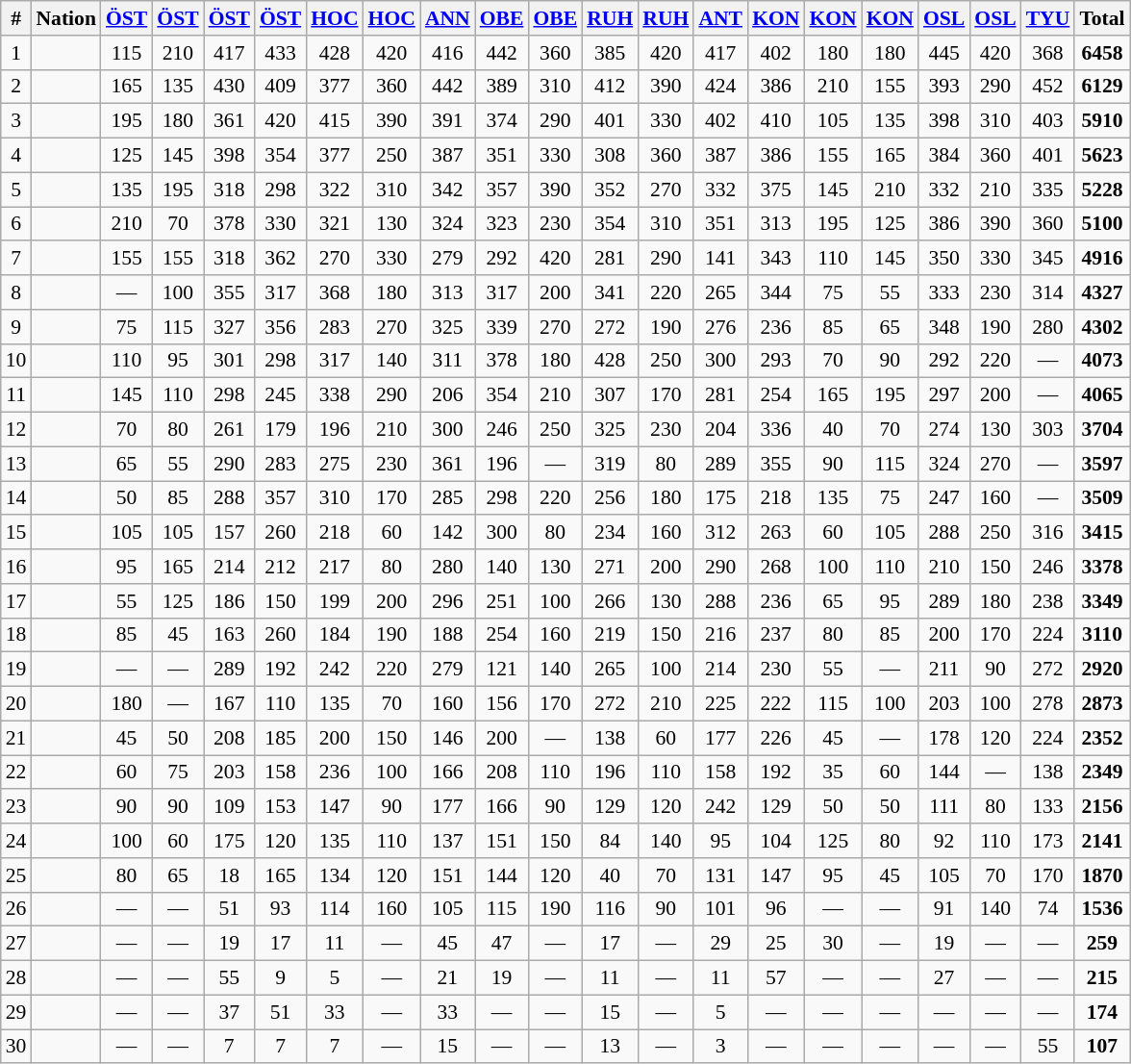<table class="wikitable" style="text-align:center;font-size:90%">
<tr>
<th>#</th>
<th>Nation</th>
<th><a href='#'>ÖST</a> <br> </th>
<th><a href='#'>ÖST</a> <br> </th>
<th><a href='#'>ÖST</a> <br> </th>
<th><a href='#'>ÖST</a> <br> </th>
<th><a href='#'>HOC</a> <br> </th>
<th><a href='#'>HOC</a> <br> </th>
<th><a href='#'>ANN</a> <br> </th>
<th><a href='#'>OBE</a> <br> </th>
<th><a href='#'>OBE</a> <br> </th>
<th><a href='#'>RUH</a> <br> </th>
<th><a href='#'>RUH</a> <br> </th>
<th><a href='#'>ANT</a> <br> </th>
<th><a href='#'>KON</a> <br> </th>
<th><a href='#'>KON</a> <br> </th>
<th><a href='#'>KON</a> <br> </th>
<th><a href='#'>OSL</a> <br> </th>
<th><a href='#'>OSL</a> <br> </th>
<th><a href='#'>TYU</a> <br> </th>
<th><strong>Total</strong> </th>
</tr>
<tr>
<td>1</td>
<td align="left"></td>
<td>115</td>
<td>210</td>
<td>417</td>
<td>433</td>
<td>428</td>
<td>420</td>
<td>416</td>
<td>442</td>
<td>360</td>
<td>385</td>
<td>420</td>
<td>417</td>
<td>402</td>
<td>180</td>
<td>180</td>
<td>445</td>
<td>420</td>
<td>368</td>
<td><strong>6458</strong></td>
</tr>
<tr>
<td>2</td>
<td align="left"></td>
<td>165</td>
<td>135</td>
<td>430</td>
<td>409</td>
<td>377</td>
<td>360</td>
<td>442</td>
<td>389</td>
<td>310</td>
<td>412</td>
<td>390</td>
<td>424</td>
<td>386</td>
<td>210</td>
<td>155</td>
<td>393</td>
<td>290</td>
<td>452</td>
<td><strong>6129</strong></td>
</tr>
<tr>
<td>3</td>
<td align="left"></td>
<td>195</td>
<td>180</td>
<td>361</td>
<td>420</td>
<td>415</td>
<td>390</td>
<td>391</td>
<td>374</td>
<td>290</td>
<td>401</td>
<td>330</td>
<td>402</td>
<td>410</td>
<td>105</td>
<td>135</td>
<td>398</td>
<td>310</td>
<td>403</td>
<td><strong>5910</strong></td>
</tr>
<tr>
<td>4</td>
<td align="left"></td>
<td>125</td>
<td>145</td>
<td>398</td>
<td>354</td>
<td>377</td>
<td>250</td>
<td>387</td>
<td>351</td>
<td>330</td>
<td>308</td>
<td>360</td>
<td>387</td>
<td>386</td>
<td>155</td>
<td>165</td>
<td>384</td>
<td>360</td>
<td>401</td>
<td><strong>5623</strong></td>
</tr>
<tr>
<td>5</td>
<td align="left"></td>
<td>135</td>
<td>195</td>
<td>318</td>
<td>298</td>
<td>322</td>
<td>310</td>
<td>342</td>
<td>357</td>
<td>390</td>
<td>352</td>
<td>270</td>
<td>332</td>
<td>375</td>
<td>145</td>
<td>210</td>
<td>332</td>
<td>210</td>
<td>335</td>
<td><strong>5228</strong></td>
</tr>
<tr>
<td>6</td>
<td align="left"></td>
<td>210</td>
<td>70</td>
<td>378</td>
<td>330</td>
<td>321</td>
<td>130</td>
<td>324</td>
<td>323</td>
<td>230</td>
<td>354</td>
<td>310</td>
<td>351</td>
<td>313</td>
<td>195</td>
<td>125</td>
<td>386</td>
<td>390</td>
<td>360</td>
<td><strong>5100</strong></td>
</tr>
<tr>
<td>7</td>
<td align="left"></td>
<td>155</td>
<td>155</td>
<td>318</td>
<td>362</td>
<td>270</td>
<td>330</td>
<td>279</td>
<td>292</td>
<td>420</td>
<td>281</td>
<td>290</td>
<td>141</td>
<td>343</td>
<td>110</td>
<td>145</td>
<td>350</td>
<td>330</td>
<td>345</td>
<td><strong>4916</strong></td>
</tr>
<tr>
<td>8</td>
<td align="left"></td>
<td>—</td>
<td>100</td>
<td>355</td>
<td>317</td>
<td>368</td>
<td>180</td>
<td>313</td>
<td>317</td>
<td>200</td>
<td>341</td>
<td>220</td>
<td>265</td>
<td>344</td>
<td>75</td>
<td>55</td>
<td>333</td>
<td>230</td>
<td>314</td>
<td><strong>4327</strong></td>
</tr>
<tr>
<td>9</td>
<td align="left"></td>
<td>75</td>
<td>115</td>
<td>327</td>
<td>356</td>
<td>283</td>
<td>270</td>
<td>325</td>
<td>339</td>
<td>270</td>
<td>272</td>
<td>190</td>
<td>276</td>
<td>236</td>
<td>85</td>
<td>65</td>
<td>348</td>
<td>190</td>
<td>280</td>
<td><strong>4302</strong></td>
</tr>
<tr>
<td>10</td>
<td align="left"></td>
<td>110</td>
<td>95</td>
<td>301</td>
<td>298</td>
<td>317</td>
<td>140</td>
<td>311</td>
<td>378</td>
<td>180</td>
<td>428</td>
<td>250</td>
<td>300</td>
<td>293</td>
<td>70</td>
<td>90</td>
<td>292</td>
<td>220</td>
<td>—</td>
<td><strong>4073</strong></td>
</tr>
<tr>
<td>11</td>
<td align="left"></td>
<td>145</td>
<td>110</td>
<td>298</td>
<td>245</td>
<td>338</td>
<td>290</td>
<td>206</td>
<td>354</td>
<td>210</td>
<td>307</td>
<td>170</td>
<td>281</td>
<td>254</td>
<td>165</td>
<td>195</td>
<td>297</td>
<td>200</td>
<td>—</td>
<td><strong>4065</strong></td>
</tr>
<tr>
<td>12</td>
<td align="left"></td>
<td>70</td>
<td>80</td>
<td>261</td>
<td>179</td>
<td>196</td>
<td>210</td>
<td>300</td>
<td>246</td>
<td>250</td>
<td>325</td>
<td>230</td>
<td>204</td>
<td>336</td>
<td>40</td>
<td>70</td>
<td>274</td>
<td>130</td>
<td>303</td>
<td><strong>3704</strong></td>
</tr>
<tr>
<td>13</td>
<td align="left"></td>
<td>65</td>
<td>55</td>
<td>290</td>
<td>283</td>
<td>275</td>
<td>230</td>
<td>361</td>
<td>196</td>
<td>—</td>
<td>319</td>
<td>80</td>
<td>289</td>
<td>355</td>
<td>90</td>
<td>115</td>
<td>324</td>
<td>270</td>
<td>—</td>
<td><strong>3597</strong></td>
</tr>
<tr>
<td>14</td>
<td align="left"></td>
<td>50</td>
<td>85</td>
<td>288</td>
<td>357</td>
<td>310</td>
<td>170</td>
<td>285</td>
<td>298</td>
<td>220</td>
<td>256</td>
<td>180</td>
<td>175</td>
<td>218</td>
<td>135</td>
<td>75</td>
<td>247</td>
<td>160</td>
<td>—</td>
<td><strong>3509</strong></td>
</tr>
<tr>
<td>15</td>
<td align="left"></td>
<td>105</td>
<td>105</td>
<td>157</td>
<td>260</td>
<td>218</td>
<td>60</td>
<td>142</td>
<td>300</td>
<td>80</td>
<td>234</td>
<td>160</td>
<td>312</td>
<td>263</td>
<td>60</td>
<td>105</td>
<td>288</td>
<td>250</td>
<td>316</td>
<td><strong>3415</strong></td>
</tr>
<tr>
<td>16</td>
<td align="left"></td>
<td>95</td>
<td>165</td>
<td>214</td>
<td>212</td>
<td>217</td>
<td>80</td>
<td>280</td>
<td>140</td>
<td>130</td>
<td>271</td>
<td>200</td>
<td>290</td>
<td>268</td>
<td>100</td>
<td>110</td>
<td>210</td>
<td>150</td>
<td>246</td>
<td><strong>3378</strong></td>
</tr>
<tr>
<td>17</td>
<td align="left"></td>
<td>55</td>
<td>125</td>
<td>186</td>
<td>150</td>
<td>199</td>
<td>200</td>
<td>296</td>
<td>251</td>
<td>100</td>
<td>266</td>
<td>130</td>
<td>288</td>
<td>236</td>
<td>65</td>
<td>95</td>
<td>289</td>
<td>180</td>
<td>238</td>
<td><strong>3349</strong></td>
</tr>
<tr>
<td>18</td>
<td align="left"></td>
<td>85</td>
<td>45</td>
<td>163</td>
<td>260</td>
<td>184</td>
<td>190</td>
<td>188</td>
<td>254</td>
<td>160</td>
<td>219</td>
<td>150</td>
<td>216</td>
<td>237</td>
<td>80</td>
<td>85</td>
<td>200</td>
<td>170</td>
<td>224</td>
<td><strong>3110</strong></td>
</tr>
<tr>
<td>19</td>
<td align="left"></td>
<td>—</td>
<td>—</td>
<td>289</td>
<td>192</td>
<td>242</td>
<td>220</td>
<td>279</td>
<td>121</td>
<td>140</td>
<td>265</td>
<td>100</td>
<td>214</td>
<td>230</td>
<td>55</td>
<td>—</td>
<td>211</td>
<td>90</td>
<td>272</td>
<td><strong>2920</strong></td>
</tr>
<tr>
<td>20</td>
<td align="left"></td>
<td>180</td>
<td>—</td>
<td>167</td>
<td>110</td>
<td>135</td>
<td>70</td>
<td>160</td>
<td>156</td>
<td>170</td>
<td>272</td>
<td>210</td>
<td>225</td>
<td>222</td>
<td>115</td>
<td>100</td>
<td>203</td>
<td>100</td>
<td>278</td>
<td><strong>2873</strong></td>
</tr>
<tr>
<td>21</td>
<td align="left"></td>
<td>45</td>
<td>50</td>
<td>208</td>
<td>185</td>
<td>200</td>
<td>150</td>
<td>146</td>
<td>200</td>
<td>—</td>
<td>138</td>
<td>60</td>
<td>177</td>
<td>226</td>
<td>45</td>
<td>—</td>
<td>178</td>
<td>120</td>
<td>224</td>
<td><strong>2352</strong></td>
</tr>
<tr>
<td>22</td>
<td align="left"></td>
<td>60</td>
<td>75</td>
<td>203</td>
<td>158</td>
<td>236</td>
<td>100</td>
<td>166</td>
<td>208</td>
<td>110</td>
<td>196</td>
<td>110</td>
<td>158</td>
<td>192</td>
<td>35</td>
<td>60</td>
<td>144</td>
<td>—</td>
<td>138</td>
<td><strong>2349</strong></td>
</tr>
<tr>
<td>23</td>
<td align="left"></td>
<td>90</td>
<td>90</td>
<td>109</td>
<td>153</td>
<td>147</td>
<td>90</td>
<td>177</td>
<td>166</td>
<td>90</td>
<td>129</td>
<td>120</td>
<td>242</td>
<td>129</td>
<td>50</td>
<td>50</td>
<td>111</td>
<td>80</td>
<td>133</td>
<td><strong>2156</strong></td>
</tr>
<tr>
<td>24</td>
<td align="left"></td>
<td>100</td>
<td>60</td>
<td>175</td>
<td>120</td>
<td>135</td>
<td>110</td>
<td>137</td>
<td>151</td>
<td>150</td>
<td>84</td>
<td>140</td>
<td>95</td>
<td>104</td>
<td>125</td>
<td>80</td>
<td>92</td>
<td>110</td>
<td>173</td>
<td><strong>2141</strong></td>
</tr>
<tr>
<td>25</td>
<td align="left"></td>
<td>80</td>
<td>65</td>
<td>18</td>
<td>165</td>
<td>134</td>
<td>120</td>
<td>151</td>
<td>144</td>
<td>120</td>
<td>40</td>
<td>70</td>
<td>131</td>
<td>147</td>
<td>95</td>
<td>45</td>
<td>105</td>
<td>70</td>
<td>170</td>
<td><strong>1870</strong></td>
</tr>
<tr>
<td>26</td>
<td align="left"></td>
<td>—</td>
<td>—</td>
<td>51</td>
<td>93</td>
<td>114</td>
<td>160</td>
<td>105</td>
<td>115</td>
<td>190</td>
<td>116</td>
<td>90</td>
<td>101</td>
<td>96</td>
<td>—</td>
<td>—</td>
<td>91</td>
<td>140</td>
<td>74</td>
<td><strong>1536</strong></td>
</tr>
<tr>
<td>27</td>
<td align="left"></td>
<td>—</td>
<td>—</td>
<td>19</td>
<td>17</td>
<td>11</td>
<td>—</td>
<td>45</td>
<td>47</td>
<td>—</td>
<td>17</td>
<td>—</td>
<td>29</td>
<td>25</td>
<td>30</td>
<td>—</td>
<td>19</td>
<td>—</td>
<td>—</td>
<td><strong>259</strong></td>
</tr>
<tr>
<td>28</td>
<td align="left"></td>
<td>—</td>
<td>—</td>
<td>55</td>
<td>9</td>
<td>5</td>
<td>—</td>
<td>21</td>
<td>19</td>
<td>—</td>
<td>11</td>
<td>—</td>
<td>11</td>
<td>57</td>
<td>—</td>
<td>—</td>
<td>27</td>
<td>—</td>
<td>—</td>
<td><strong>215</strong></td>
</tr>
<tr>
<td>29</td>
<td align="left"></td>
<td>—</td>
<td>—</td>
<td>37</td>
<td>51</td>
<td>33</td>
<td>—</td>
<td>33</td>
<td>—</td>
<td>—</td>
<td>15</td>
<td>—</td>
<td>5</td>
<td>—</td>
<td>—</td>
<td>—</td>
<td>—</td>
<td>—</td>
<td>—</td>
<td><strong>174</strong></td>
</tr>
<tr>
<td>30</td>
<td align="left"></td>
<td>—</td>
<td>—</td>
<td>7</td>
<td>7</td>
<td>7</td>
<td>—</td>
<td>15</td>
<td>—</td>
<td>—</td>
<td>13</td>
<td>—</td>
<td>3</td>
<td>—</td>
<td>—</td>
<td>—</td>
<td>—</td>
<td>—</td>
<td>55</td>
<td><strong>107</strong></td>
</tr>
</table>
